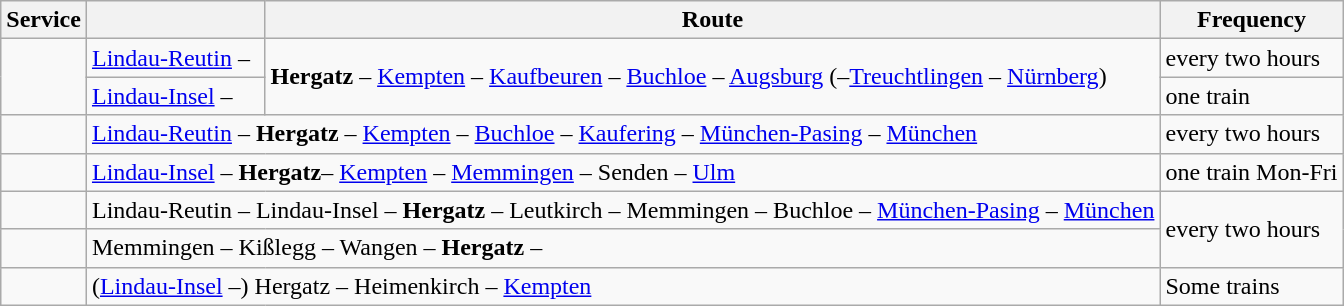<table class="wikitable">
<tr>
<th>Service</th>
<th></th>
<th>Route</th>
<th>Frequency</th>
</tr>
<tr>
<td rowspan="2"><strong></strong></td>
<td><a href='#'>Lindau-Reutin</a> –</td>
<td rowspan="2"><strong>Hergatz</strong> – <a href='#'>Kempten</a> – <a href='#'>Kaufbeuren</a> – <a href='#'>Buchloe</a> – <a href='#'>Augsburg</a> (–<a href='#'>Treuchtlingen</a> – <a href='#'>Nürnberg</a>)</td>
<td>every two hours</td>
</tr>
<tr>
<td><a href='#'>Lindau-Insel</a> –</td>
<td>one train</td>
</tr>
<tr>
<td><strong></strong></td>
<td colspan="2"><a href='#'>Lindau-Reutin</a> – <strong>Hergatz</strong> – <a href='#'>Kempten</a> – <a href='#'>Buchloe</a> – <a href='#'>Kaufering</a> – <a href='#'>München-Pasing</a> – <a href='#'>München</a></td>
<td>every two hours</td>
</tr>
<tr>
<td style="text-align:center;"><strong></strong></td>
<td colspan="2"><a href='#'>Lindau-Insel</a> – <strong>Hergatz</strong>– <a href='#'>Kempten</a> – <a href='#'>Memmingen</a> – Senden – <a href='#'>Ulm</a></td>
<td>one train Mon-Fri</td>
</tr>
<tr>
<td></td>
<td colspan="2">Lindau-Reutin –  Lindau-Insel –  <strong>Hergatz</strong> –  Leutkirch –  Memmingen – Buchloe – <a href='#'>München-Pasing</a> – <a href='#'>München</a></td>
<td rowspan="2">every two hours</td>
</tr>
<tr>
<td></td>
<td colspan="2">Memmingen – Kißlegg – Wangen – <strong>Hergatz</strong> – </td>
</tr>
<tr>
<td style="text-align:center;"><strong></strong></td>
<td colspan="2">(<a href='#'>Lindau-Insel</a> –) Hergatz – Heimenkirch – <a href='#'>Kempten</a></td>
<td>Some trains</td>
</tr>
</table>
